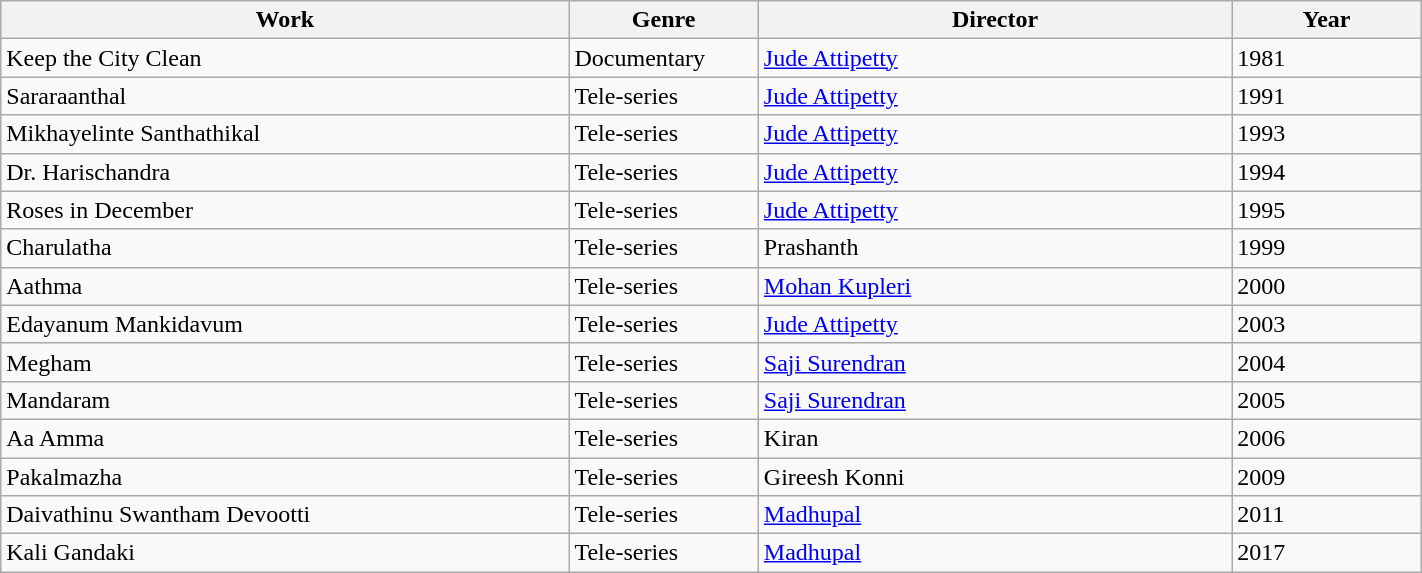<table class="wikitable plainrowheaders sortable" style="width:75%">
<tr>
<th scope="col" style="width:30%">Work</th>
<th scope="col" style="width:10%">Genre</th>
<th scope="col" style="width:25%">Director</th>
<th scope="col" style="width:10%">Year</th>
</tr>
<tr>
<td>Keep the City Clean</td>
<td>Documentary</td>
<td><a href='#'>Jude Attipetty</a></td>
<td>1981</td>
</tr>
<tr>
<td>Sararaanthal</td>
<td>Tele-series</td>
<td><a href='#'>Jude Attipetty</a></td>
<td>1991</td>
</tr>
<tr>
<td>Mikhayelinte Santhathikal</td>
<td>Tele-series</td>
<td><a href='#'>Jude Attipetty</a></td>
<td>1993</td>
</tr>
<tr>
<td>Dr. Harischandra</td>
<td>Tele-series</td>
<td><a href='#'>Jude Attipetty</a></td>
<td>1994</td>
</tr>
<tr>
<td>Roses in December</td>
<td>Tele-series</td>
<td><a href='#'>Jude Attipetty</a></td>
<td>1995</td>
</tr>
<tr>
<td>Charulatha</td>
<td>Tele-series</td>
<td>Prashanth</td>
<td>1999</td>
</tr>
<tr>
<td>Aathma</td>
<td>Tele-series</td>
<td><a href='#'>Mohan Kupleri</a></td>
<td>2000</td>
</tr>
<tr>
<td>Edayanum Mankidavum</td>
<td>Tele-series</td>
<td><a href='#'>Jude Attipetty</a></td>
<td>2003</td>
</tr>
<tr>
<td>Megham</td>
<td>Tele-series</td>
<td><a href='#'>Saji Surendran</a></td>
<td>2004</td>
</tr>
<tr>
<td>Mandaram</td>
<td>Tele-series</td>
<td><a href='#'>Saji Surendran</a></td>
<td>2005</td>
</tr>
<tr>
<td>Aa Amma</td>
<td>Tele-series</td>
<td>Kiran</td>
<td>2006</td>
</tr>
<tr>
<td>Pakalmazha</td>
<td>Tele-series</td>
<td>Gireesh Konni</td>
<td>2009</td>
</tr>
<tr>
<td>Daivathinu Swantham Devootti</td>
<td>Tele-series</td>
<td><a href='#'>Madhupal</a></td>
<td>2011</td>
</tr>
<tr>
<td>Kali Gandaki</td>
<td>Tele-series</td>
<td><a href='#'>Madhupal</a></td>
<td>2017</td>
</tr>
</table>
